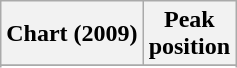<table class="wikitable sortable">
<tr>
<th>Chart (2009)</th>
<th>Peak<br>position</th>
</tr>
<tr>
</tr>
<tr>
</tr>
<tr>
</tr>
<tr>
</tr>
<tr>
</tr>
<tr>
</tr>
<tr>
</tr>
</table>
